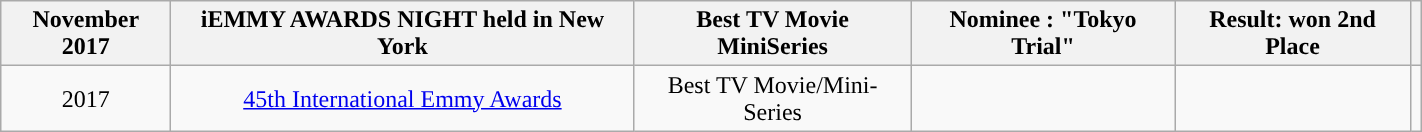<table class="wikitable" width="75%" ; style="text-align:center;">
<tr>
<th>November 2017</th>
<th>iEMMY AWARDS NIGHT held in New York</th>
<th>Best TV Movie MiniSeries</th>
<th>Nominee : "Tokyo Trial"</th>
<th>Result: won 2nd Place</th>
<th></th>
</tr>
<tr>
<td>2017</td>
<td><a href='#'>45th International Emmy Awards</a></td>
<td>Best TV Movie/Mini-Series</td>
<td></td>
<td></td>
<td></td>
</tr>
</table>
